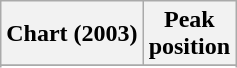<table class="wikitable sortable plainrowheaders" style="text-align:center">
<tr>
<th scope="col">Chart (2003)</th>
<th scope="col">Peak<br> position</th>
</tr>
<tr>
</tr>
<tr>
</tr>
</table>
